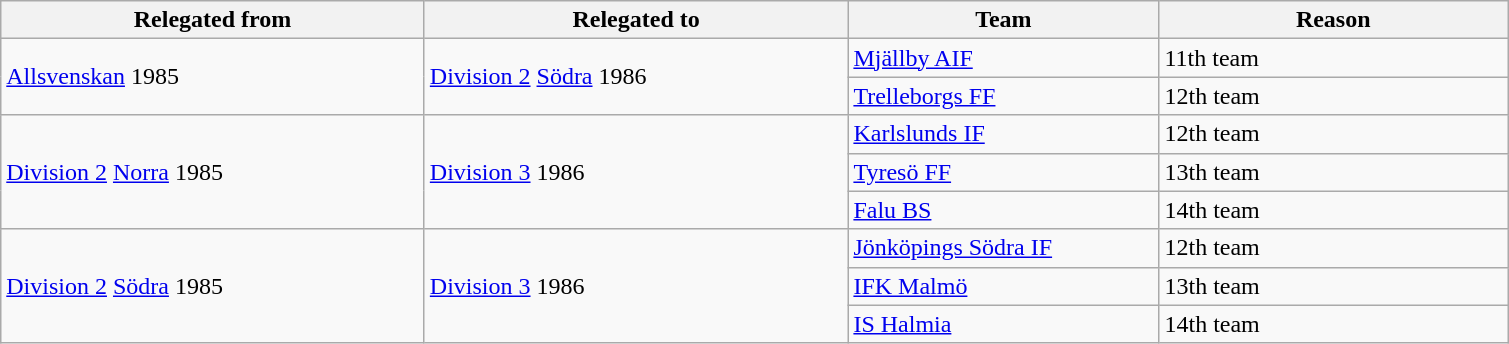<table class="wikitable" style="text-align: left">
<tr>
<th style="width: 275px;">Relegated from</th>
<th style="width: 275px;">Relegated to</th>
<th style="width: 200px;">Team</th>
<th style="width: 225px;">Reason</th>
</tr>
<tr>
<td rowspan=2><a href='#'>Allsvenskan</a> 1985</td>
<td rowspan=2><a href='#'>Division 2</a> <a href='#'>Södra</a> 1986</td>
<td><a href='#'>Mjällby AIF</a></td>
<td>11th team</td>
</tr>
<tr>
<td><a href='#'>Trelleborgs FF</a></td>
<td>12th team</td>
</tr>
<tr>
<td rowspan=3><a href='#'>Division 2</a> <a href='#'>Norra</a> 1985</td>
<td rowspan=3><a href='#'>Division 3</a> 1986</td>
<td><a href='#'>Karlslunds IF</a></td>
<td>12th team</td>
</tr>
<tr>
<td><a href='#'>Tyresö FF</a></td>
<td>13th team</td>
</tr>
<tr>
<td><a href='#'>Falu BS</a></td>
<td>14th team</td>
</tr>
<tr>
<td rowspan=3><a href='#'>Division 2</a> <a href='#'>Södra</a> 1985</td>
<td rowspan=3><a href='#'>Division 3</a> 1986</td>
<td><a href='#'>Jönköpings Södra IF</a></td>
<td>12th team</td>
</tr>
<tr>
<td><a href='#'>IFK Malmö</a></td>
<td>13th team</td>
</tr>
<tr>
<td><a href='#'>IS Halmia</a></td>
<td>14th team</td>
</tr>
</table>
